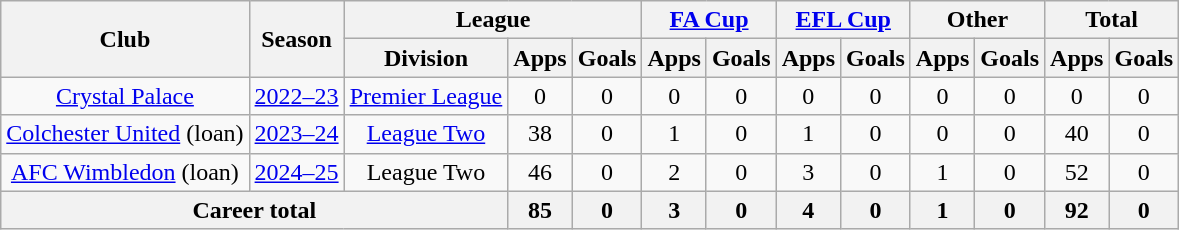<table class="wikitable" style="text-align: center;">
<tr>
<th rowspan="2">Club</th>
<th rowspan="2">Season</th>
<th colspan="3">League</th>
<th colspan="2"><a href='#'>FA Cup</a></th>
<th colspan="2"><a href='#'>EFL Cup</a></th>
<th colspan="2">Other</th>
<th colspan="2">Total</th>
</tr>
<tr>
<th>Division</th>
<th>Apps</th>
<th>Goals</th>
<th>Apps</th>
<th>Goals</th>
<th>Apps</th>
<th>Goals</th>
<th>Apps</th>
<th>Goals</th>
<th>Apps</th>
<th>Goals</th>
</tr>
<tr>
<td><a href='#'>Crystal Palace</a></td>
<td><a href='#'>2022–23</a></td>
<td><a href='#'>Premier League</a></td>
<td>0</td>
<td>0</td>
<td>0</td>
<td>0</td>
<td>0</td>
<td>0</td>
<td>0</td>
<td>0</td>
<td>0</td>
<td>0</td>
</tr>
<tr>
<td><a href='#'>Colchester United</a> (loan)</td>
<td><a href='#'>2023–24</a></td>
<td><a href='#'>League Two</a></td>
<td>38</td>
<td>0</td>
<td>1</td>
<td>0</td>
<td>1</td>
<td>0</td>
<td>0</td>
<td>0</td>
<td>40</td>
<td>0</td>
</tr>
<tr>
<td><a href='#'>AFC Wimbledon</a> (loan)</td>
<td><a href='#'>2024–25</a></td>
<td>League Two</td>
<td>46</td>
<td>0</td>
<td>2</td>
<td>0</td>
<td>3</td>
<td>0</td>
<td>1</td>
<td>0</td>
<td>52</td>
<td>0</td>
</tr>
<tr>
<th colspan="3">Career total</th>
<th>85</th>
<th>0</th>
<th>3</th>
<th>0</th>
<th>4</th>
<th>0</th>
<th>1</th>
<th>0</th>
<th>92</th>
<th>0</th>
</tr>
</table>
